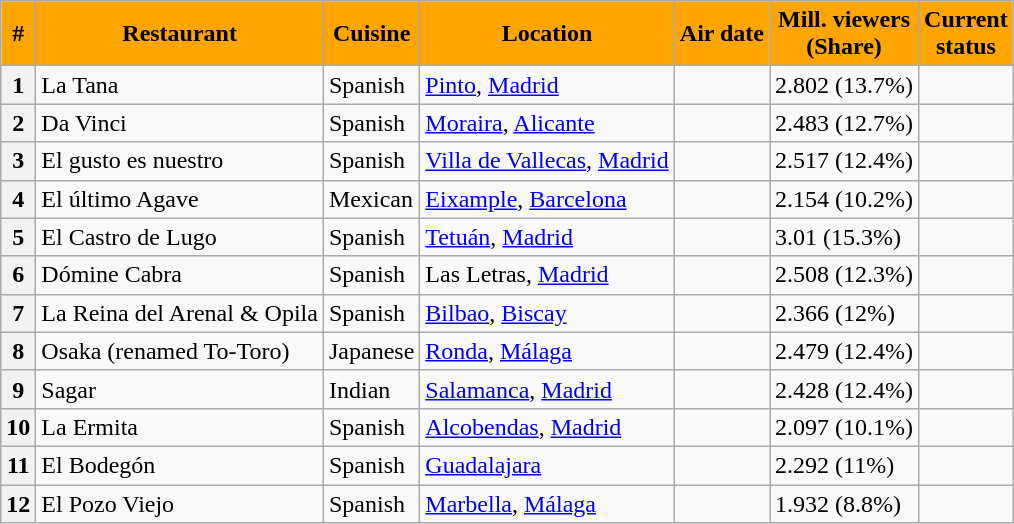<table class=wikitable>
<tr style="background:Orange">
<td align=center><strong>#</strong></td>
<td align=center><strong>Restaurant</strong></td>
<td align=center><strong>Cuisine</strong></td>
<td align=center><strong>Location</strong></td>
<td align=center><strong>Air date</strong></td>
<td align=center><strong>Mill. viewers<br>(Share)</strong></td>
<td align=center><strong>Current<br>status</strong></td>
</tr>
<tr>
<th>1</th>
<td>La Tana</td>
<td>Spanish</td>
<td><a href='#'>Pinto</a>, <a href='#'>Madrid</a></td>
<td></td>
<td>2.802 (13.7%)</td>
<td></td>
</tr>
<tr>
<th>2</th>
<td>Da Vinci</td>
<td>Spanish</td>
<td><a href='#'>Moraira</a>, <a href='#'>Alicante</a></td>
<td></td>
<td>2.483 (12.7%)</td>
<td></td>
</tr>
<tr>
<th>3</th>
<td>El gusto es nuestro</td>
<td>Spanish</td>
<td><a href='#'>Villa de Vallecas</a>, <a href='#'>Madrid</a></td>
<td></td>
<td>2.517 (12.4%)</td>
<td></td>
</tr>
<tr>
<th>4</th>
<td>El último Agave</td>
<td>Mexican</td>
<td><a href='#'>Eixample</a>, <a href='#'>Barcelona</a></td>
<td></td>
<td>2.154 (10.2%)</td>
<td></td>
</tr>
<tr>
<th>5</th>
<td>El Castro de Lugo</td>
<td>Spanish</td>
<td><a href='#'>Tetuán</a>, <a href='#'>Madrid</a></td>
<td></td>
<td>3.01 (15.3%)</td>
<td></td>
</tr>
<tr>
<th>6</th>
<td>Dómine Cabra</td>
<td>Spanish</td>
<td>Las Letras, <a href='#'>Madrid</a></td>
<td></td>
<td>2.508 (12.3%)</td>
<td></td>
</tr>
<tr>
<th>7</th>
<td>La Reina del Arenal & Opila</td>
<td>Spanish</td>
<td><a href='#'>Bilbao</a>, <a href='#'>Biscay</a></td>
<td></td>
<td>2.366 (12%)</td>
<td></td>
</tr>
<tr>
<th>8</th>
<td>Osaka (renamed To-Toro)</td>
<td>Japanese</td>
<td><a href='#'>Ronda</a>, <a href='#'>Málaga</a></td>
<td></td>
<td>2.479 (12.4%)</td>
<td></td>
</tr>
<tr>
<th>9</th>
<td>Sagar</td>
<td>Indian</td>
<td><a href='#'>Salamanca</a>, <a href='#'>Madrid</a></td>
<td></td>
<td>2.428 (12.4%)</td>
<td></td>
</tr>
<tr>
<th>10</th>
<td>La Ermita</td>
<td>Spanish</td>
<td><a href='#'>Alcobendas</a>, <a href='#'>Madrid</a></td>
<td></td>
<td>2.097 (10.1%)</td>
<td></td>
</tr>
<tr>
<th>11</th>
<td>El Bodegón</td>
<td>Spanish</td>
<td><a href='#'>Guadalajara</a></td>
<td></td>
<td>2.292 (11%)</td>
<td></td>
</tr>
<tr>
<th>12</th>
<td>El Pozo Viejo</td>
<td>Spanish</td>
<td><a href='#'>Marbella</a>, <a href='#'>Málaga</a></td>
<td></td>
<td>1.932 (8.8%)</td>
<td></td>
</tr>
</table>
